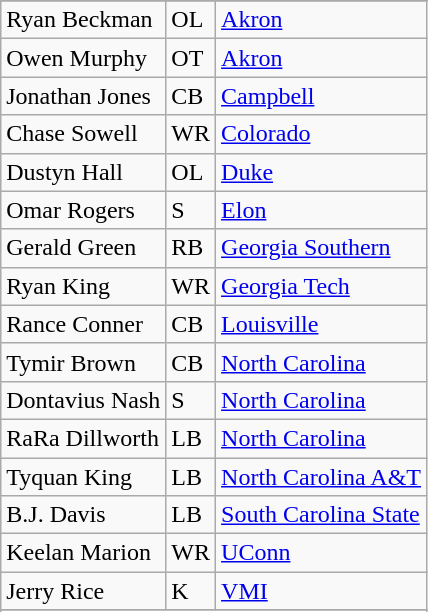<table class="wikitable">
<tr>
</tr>
<tr>
<td>Ryan Beckman</td>
<td>OL</td>
<td><a href='#'>Akron</a></td>
</tr>
<tr>
<td>Owen Murphy</td>
<td>OT</td>
<td><a href='#'>Akron</a></td>
</tr>
<tr>
<td>Jonathan Jones</td>
<td>CB</td>
<td><a href='#'>Campbell</a></td>
</tr>
<tr>
<td>Chase Sowell</td>
<td>WR</td>
<td><a href='#'>Colorado</a></td>
</tr>
<tr>
<td>Dustyn Hall</td>
<td>OL</td>
<td><a href='#'>Duke</a></td>
</tr>
<tr>
<td>Omar Rogers</td>
<td>S</td>
<td><a href='#'>Elon</a></td>
</tr>
<tr>
<td>Gerald Green</td>
<td>RB</td>
<td><a href='#'>Georgia Southern</a></td>
</tr>
<tr>
<td>Ryan King</td>
<td>WR</td>
<td><a href='#'>Georgia Tech</a></td>
</tr>
<tr>
<td>Rance Conner</td>
<td>CB</td>
<td><a href='#'>Louisville</a></td>
</tr>
<tr>
<td>Tymir Brown</td>
<td>CB</td>
<td><a href='#'>North Carolina</a></td>
</tr>
<tr>
<td>Dontavius Nash</td>
<td>S</td>
<td><a href='#'>North Carolina</a></td>
</tr>
<tr>
<td>RaRa Dillworth</td>
<td>LB</td>
<td><a href='#'>North Carolina</a></td>
</tr>
<tr>
<td>Tyquan King</td>
<td>LB</td>
<td><a href='#'>North Carolina A&T</a></td>
</tr>
<tr>
<td>B.J. Davis</td>
<td>LB</td>
<td><a href='#'>South Carolina State</a></td>
</tr>
<tr>
<td>Keelan Marion</td>
<td>WR</td>
<td><a href='#'>UConn</a></td>
</tr>
<tr>
<td>Jerry Rice</td>
<td>K</td>
<td><a href='#'>VMI</a></td>
</tr>
<tr>
</tr>
<tr>
</tr>
</table>
